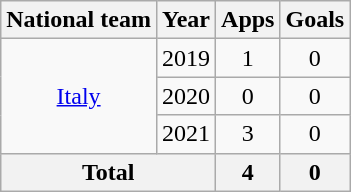<table class="wikitable" style="text-align:center">
<tr>
<th>National team</th>
<th>Year</th>
<th>Apps</th>
<th>Goals</th>
</tr>
<tr>
<td rowspan="3"><a href='#'>Italy</a></td>
<td>2019</td>
<td>1</td>
<td>0</td>
</tr>
<tr>
<td>2020</td>
<td>0</td>
<td>0</td>
</tr>
<tr>
<td>2021</td>
<td>3</td>
<td>0</td>
</tr>
<tr>
<th colspan="2">Total</th>
<th>4</th>
<th>0</th>
</tr>
</table>
